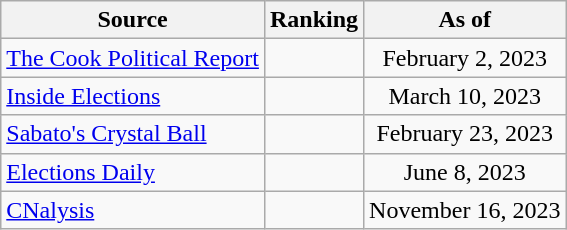<table class="wikitable" style="text-align:center">
<tr>
<th>Source</th>
<th>Ranking</th>
<th>As of</th>
</tr>
<tr>
<td align=left><a href='#'>The Cook Political Report</a></td>
<td></td>
<td>February 2, 2023</td>
</tr>
<tr>
<td align=left><a href='#'>Inside Elections</a></td>
<td></td>
<td>March 10, 2023</td>
</tr>
<tr>
<td align=left><a href='#'>Sabato's Crystal Ball</a></td>
<td></td>
<td>February 23, 2023</td>
</tr>
<tr>
<td align=left><a href='#'>Elections Daily</a></td>
<td></td>
<td>June 8, 2023</td>
</tr>
<tr>
<td align=left><a href='#'>CNalysis</a></td>
<td></td>
<td>November 16, 2023</td>
</tr>
</table>
